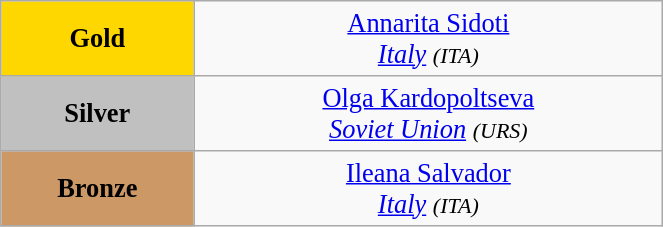<table class="wikitable" style=" text-align:center; font-size:110%;" width="35%">
<tr>
<td bgcolor="gold"><strong>Gold</strong></td>
<td> <a href='#'>Annarita Sidoti</a><br><em><a href='#'>Italy</a> <small>(ITA)</small></em></td>
</tr>
<tr>
<td bgcolor="silver"><strong>Silver</strong></td>
<td> <a href='#'>Olga Kardopoltseva</a><br><em><a href='#'>Soviet Union</a> <small>(URS)</small></em></td>
</tr>
<tr>
<td bgcolor="CC9966"><strong>Bronze</strong></td>
<td> <a href='#'>Ileana Salvador</a><br><em><a href='#'>Italy</a> <small>(ITA)</small></em></td>
</tr>
</table>
